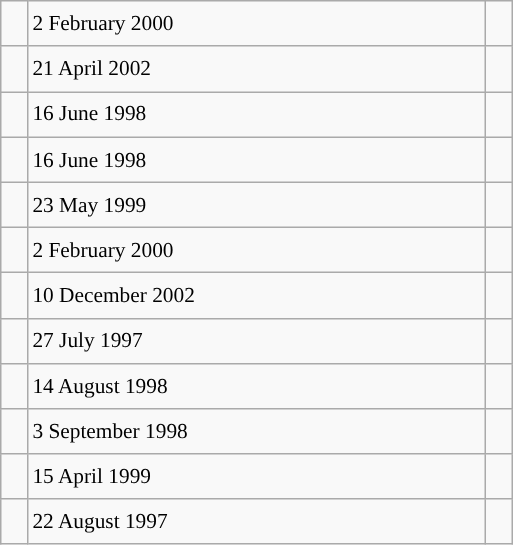<table class="wikitable" style="font-size: 89%; float: left; width: 24em; margin-right: 1em; line-height: 1.65em !important; height: 324px;">
<tr>
<td></td>
<td>2 February 2000</td>
<td></td>
</tr>
<tr>
<td></td>
<td>21 April 2002</td>
<td></td>
</tr>
<tr>
<td></td>
<td>16 June 1998</td>
<td></td>
</tr>
<tr>
<td></td>
<td>16 June 1998</td>
<td></td>
</tr>
<tr>
<td></td>
<td>23 May 1999</td>
<td></td>
</tr>
<tr>
<td></td>
<td>2 February 2000</td>
<td></td>
</tr>
<tr>
<td></td>
<td>10 December 2002</td>
<td></td>
</tr>
<tr>
<td></td>
<td>27 July 1997</td>
<td></td>
</tr>
<tr>
<td></td>
<td>14 August 1998</td>
<td></td>
</tr>
<tr>
<td></td>
<td>3 September 1998</td>
<td></td>
</tr>
<tr>
<td></td>
<td>15 April 1999</td>
<td></td>
</tr>
<tr>
<td></td>
<td>22 August 1997</td>
<td></td>
</tr>
</table>
